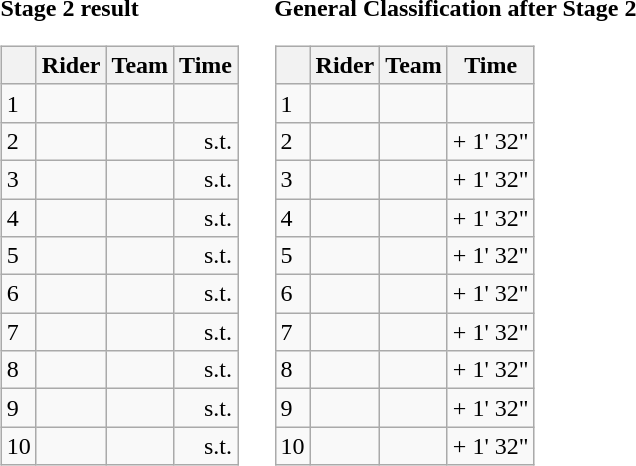<table>
<tr>
<td><strong>Stage 2 result</strong><br><table class="wikitable">
<tr>
<th></th>
<th>Rider</th>
<th>Team</th>
<th>Time</th>
</tr>
<tr>
<td>1</td>
<td> </td>
<td></td>
<td align="right"></td>
</tr>
<tr>
<td>2</td>
<td></td>
<td></td>
<td align="right">s.t.</td>
</tr>
<tr>
<td>3</td>
<td></td>
<td></td>
<td align="right">s.t.</td>
</tr>
<tr>
<td>4</td>
<td></td>
<td></td>
<td align="right">s.t.</td>
</tr>
<tr>
<td>5</td>
<td></td>
<td></td>
<td align="right">s.t.</td>
</tr>
<tr>
<td>6</td>
<td></td>
<td></td>
<td align="right">s.t.</td>
</tr>
<tr>
<td>7</td>
<td></td>
<td></td>
<td align="right">s.t.</td>
</tr>
<tr>
<td>8</td>
<td></td>
<td></td>
<td align="right">s.t.</td>
</tr>
<tr>
<td>9</td>
<td></td>
<td></td>
<td align="right">s.t.</td>
</tr>
<tr>
<td>10</td>
<td></td>
<td></td>
<td align="right">s.t.</td>
</tr>
</table>
</td>
<td></td>
<td><strong>General Classification after Stage 2</strong><br><table class="wikitable">
<tr>
<th></th>
<th>Rider</th>
<th>Team</th>
<th>Time</th>
</tr>
<tr>
<td>1</td>
<td> </td>
<td></td>
<td align="right"></td>
</tr>
<tr>
<td>2</td>
<td></td>
<td></td>
<td align="right">+ 1' 32"</td>
</tr>
<tr>
<td>3</td>
<td></td>
<td></td>
<td align="right">+ 1' 32"</td>
</tr>
<tr>
<td>4</td>
<td></td>
<td></td>
<td align="right">+ 1' 32"</td>
</tr>
<tr>
<td>5</td>
<td></td>
<td></td>
<td align="right">+ 1' 32"</td>
</tr>
<tr>
<td>6</td>
<td></td>
<td></td>
<td align="right">+ 1' 32"</td>
</tr>
<tr>
<td>7</td>
<td></td>
<td></td>
<td align="right">+ 1' 32"</td>
</tr>
<tr>
<td>8</td>
<td></td>
<td></td>
<td align="right">+ 1' 32"</td>
</tr>
<tr>
<td>9</td>
<td></td>
<td></td>
<td align="right">+ 1' 32"</td>
</tr>
<tr>
<td>10</td>
<td></td>
<td></td>
<td align="right">+ 1' 32"</td>
</tr>
</table>
</td>
</tr>
</table>
